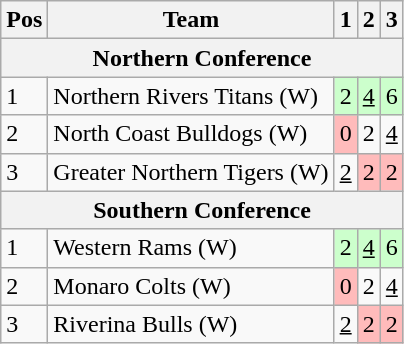<table class="wikitable">
<tr>
<th>Pos</th>
<th>Team</th>
<th>1</th>
<th>2</th>
<th>3</th>
</tr>
<tr>
<th colspan="5">Northern Conference</th>
</tr>
<tr>
<td>1</td>
<td> Northern Rivers Titans (W)</td>
<td style="background:#ccffcc;">2</td>
<td style="background:#ccffcc;"><u>4</u></td>
<td style="background:#ccffcc;">6</td>
</tr>
<tr>
<td>2</td>
<td> North Coast Bulldogs (W)</td>
<td style="background:#ffbbbb;">0</td>
<td>2</td>
<td><u>4</u></td>
</tr>
<tr>
<td>3</td>
<td> Greater Northern Tigers (W)</td>
<td><u>2</u></td>
<td style="background:#ffbbbb;">2</td>
<td style="background:#ffbbbb;">2</td>
</tr>
<tr>
<th colspan="5">Southern Conference</th>
</tr>
<tr>
<td>1</td>
<td> Western Rams (W)</td>
<td style="background:#ccffcc;">2</td>
<td style="background:#ccffcc;"><u>4</u></td>
<td style="background:#ccffcc;">6</td>
</tr>
<tr>
<td>2</td>
<td> Monaro Colts (W)</td>
<td style="background:#ffbbbb;">0</td>
<td>2</td>
<td><u>4</u></td>
</tr>
<tr>
<td>3</td>
<td> Riverina Bulls (W)</td>
<td><u>2</u></td>
<td style="background:#ffbbbb;">2</td>
<td style="background:#ffbbbb;">2</td>
</tr>
</table>
